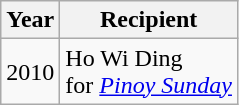<table class="wikitable sortable">
<tr>
<th>Year</th>
<th>Recipient</th>
</tr>
<tr>
<td>2010</td>
<td>Ho Wi Ding<br> for <em><a href='#'>Pinoy Sunday</a></em></td>
</tr>
</table>
